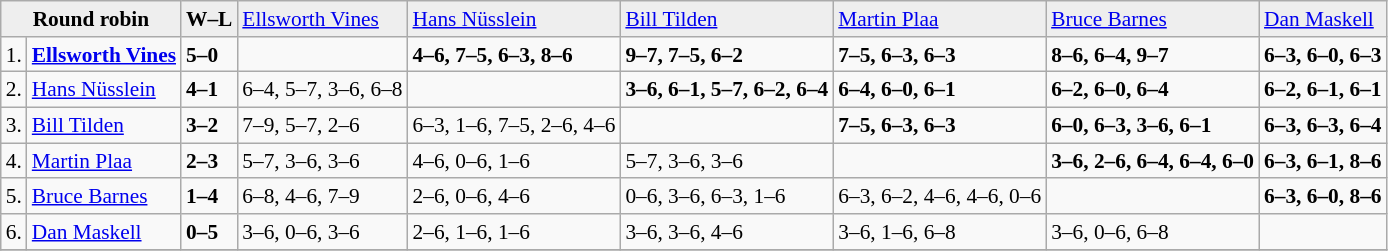<table class="wikitable" style="font-size:89%;">
<tr bgcolor="#eeeeee">
<td colspan="2" align="center"><strong>Round robin</strong></td>
<td><strong>W–L</strong></td>
<td> <a href='#'>Ellsworth Vines</a></td>
<td> <a href='#'>Hans Nüsslein</a></td>
<td> <a href='#'>Bill Tilden</a></td>
<td> <a href='#'>Martin Plaa</a></td>
<td> <a href='#'>Bruce Barnes</a></td>
<td> <a href='#'>Dan Maskell</a></td>
</tr>
<tr>
<td>1.</td>
<td><strong> <a href='#'>Ellsworth Vines</a></strong></td>
<td><strong>5–0</strong></td>
<td></td>
<td><strong>4–6, 7–5, 6–3, 8–6</strong></td>
<td><strong>9–7, 7–5, 6–2</strong></td>
<td><strong>7–5, 6–3, 6–3</strong></td>
<td><strong>8–6, 6–4, 9–7</strong></td>
<td><strong>6–3, 6–0, 6–3</strong></td>
</tr>
<tr>
<td>2.</td>
<td> <a href='#'>Hans Nüsslein</a></td>
<td><strong>4–1</strong></td>
<td>6–4, 5–7, 3–6, 6–8</td>
<td></td>
<td><strong>3–6, 6–1, 5–7, 6–2, 6–4</strong></td>
<td><strong>6–4, 6–0, 6–1</strong></td>
<td><strong>6–2, 6–0, 6–4</strong></td>
<td><strong>6–2, 6–1, 6–1</strong></td>
</tr>
<tr>
<td>3.</td>
<td> <a href='#'>Bill Tilden</a></td>
<td><strong>3–2</strong></td>
<td>7–9, 5–7, 2–6</td>
<td>6–3, 1–6, 7–5, 2–6, 4–6</td>
<td></td>
<td><strong>7–5, 6–3, 6–3</strong></td>
<td><strong>6–0, 6–3, 3–6, 6–1</strong></td>
<td><strong>6–3, 6–3, 6–4</strong></td>
</tr>
<tr>
<td>4.</td>
<td> <a href='#'>Martin Plaa</a></td>
<td><strong>2–3</strong></td>
<td>5–7, 3–6, 3–6</td>
<td>4–6, 0–6, 1–6</td>
<td>5–7, 3–6, 3–6</td>
<td></td>
<td><strong>3–6, 2–6, 6–4, 6–4, 6–0</strong></td>
<td><strong>6–3, 6–1, 8–6</strong></td>
</tr>
<tr>
<td>5.</td>
<td> <a href='#'>Bruce Barnes</a></td>
<td><strong>1–4</strong></td>
<td>6–8, 4–6, 7–9</td>
<td>2–6, 0–6, 4–6</td>
<td>0–6, 3–6, 6–3, 1–6</td>
<td>6–3, 6–2, 4–6, 4–6, 0–6</td>
<td></td>
<td><strong>6–3, 6–0, 8–6</strong></td>
</tr>
<tr>
<td>6.</td>
<td> <a href='#'>Dan Maskell</a></td>
<td><strong>0–5</strong></td>
<td>3–6, 0–6, 3–6</td>
<td>2–6, 1–6, 1–6</td>
<td>3–6, 3–6, 4–6</td>
<td>3–6, 1–6, 6–8</td>
<td>3–6, 0–6, 6–8</td>
<td></td>
</tr>
<tr>
</tr>
</table>
